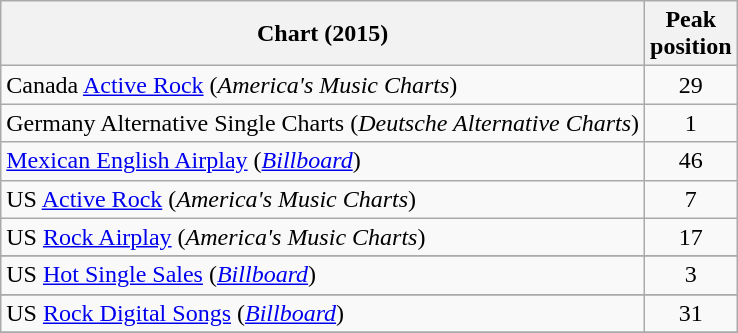<table class="wikitable sortable plainrowheaders">
<tr>
<th>Chart (2015)</th>
<th>Peak<br>position</th>
</tr>
<tr>
<td>Canada <a href='#'>Active Rock</a> (<em>America's Music Charts</em>)</td>
<td align="center">29</td>
</tr>
<tr>
<td>Germany Alternative Single Charts (<em>Deutsche Alternative Charts</em>)</td>
<td align="center">1</td>
</tr>
<tr>
<td><a href='#'>Mexican English Airplay</a> (<em><a href='#'>Billboard</a></em>)</td>
<td align="center">46</td>
</tr>
<tr>
<td>US <a href='#'>Active Rock</a> (<em>America's Music Charts</em>)</td>
<td align="center">7</td>
</tr>
<tr>
<td>US <a href='#'>Rock Airplay</a> (<em>America's Music Charts</em>)</td>
<td align="center">17</td>
</tr>
<tr>
</tr>
<tr>
<td>US <a href='#'>Hot Single Sales</a> (<em><a href='#'>Billboard</a></em>)</td>
<td align="center">3</td>
</tr>
<tr>
</tr>
<tr>
<td>US <a href='#'>Rock Digital Songs</a> (<em><a href='#'>Billboard</a></em>)</td>
<td align="center">31</td>
</tr>
<tr>
</tr>
</table>
